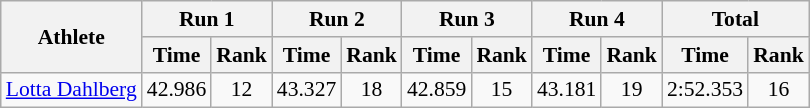<table class="wikitable" border="1" style="font-size:90%">
<tr>
<th rowspan="2">Athlete</th>
<th colspan="2">Run 1</th>
<th colspan="2">Run 2</th>
<th colspan="2">Run 3</th>
<th colspan="2">Run 4</th>
<th colspan="2">Total</th>
</tr>
<tr>
<th>Time</th>
<th>Rank</th>
<th>Time</th>
<th>Rank</th>
<th>Time</th>
<th>Rank</th>
<th>Time</th>
<th>Rank</th>
<th>Time</th>
<th>Rank</th>
</tr>
<tr>
<td><a href='#'>Lotta Dahlberg</a></td>
<td align="center">42.986</td>
<td align="center">12</td>
<td align="center">43.327</td>
<td align="center">18</td>
<td align="center">42.859</td>
<td align="center">15</td>
<td align="center">43.181</td>
<td align="center">19</td>
<td align="center">2:52.353</td>
<td align="center">16</td>
</tr>
</table>
